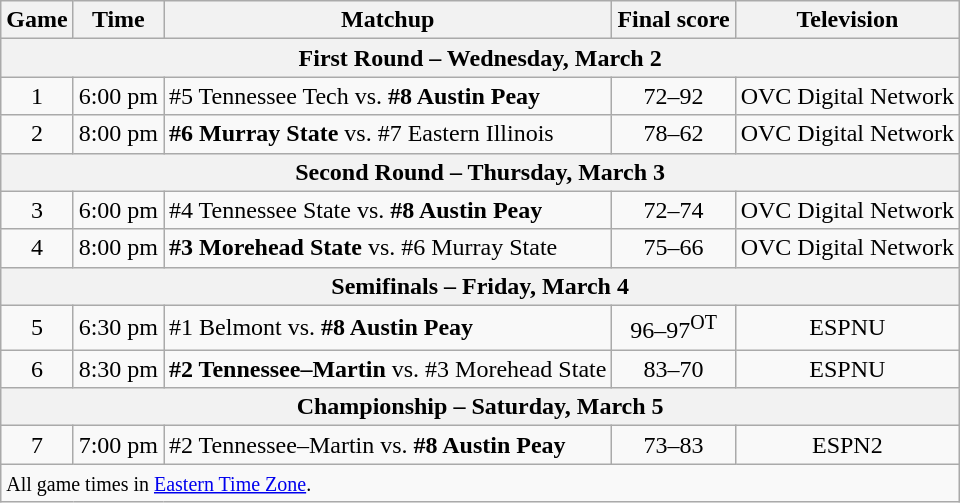<table class="wikitable">
<tr>
<th>Game</th>
<th>Time</th>
<th>Matchup</th>
<th>Final score</th>
<th>Television</th>
</tr>
<tr>
<th colspan=5>First Round – Wednesday, March 2</th>
</tr>
<tr>
<td style="text-align:center">1</td>
<td>6:00 pm</td>
<td>#5 Tennessee Tech vs. <strong>#8 Austin Peay</strong></td>
<td style="text-align:center">72–92</td>
<td>OVC Digital Network</td>
</tr>
<tr>
<td style="text-align:center">2</td>
<td>8:00 pm</td>
<td><strong> #6 Murray State</strong> vs. #7 Eastern Illinois</td>
<td style="text-align:center">78–62</td>
<td>OVC Digital Network</td>
</tr>
<tr>
<th colspan=5>Second Round – Thursday, March 3</th>
</tr>
<tr>
<td style="text-align:center">3</td>
<td>6:00 pm</td>
<td>#4 Tennessee State vs. <strong>#8 Austin Peay</strong></td>
<td style="text-align:center">72–74</td>
<td>OVC Digital Network</td>
</tr>
<tr>
<td style="text-align:center">4</td>
<td>8:00 pm</td>
<td><strong>#3 Morehead State</strong> vs. #6 Murray State</td>
<td style="text-align:center">75–66</td>
<td>OVC Digital Network</td>
</tr>
<tr>
<th colspan=5>Semifinals – Friday, March 4</th>
</tr>
<tr>
<td style="text-align:center">5</td>
<td>6:30 pm</td>
<td>#1 Belmont vs. <strong>#8 Austin Peay</strong></td>
<td style="text-align:center">96–97<sup>OT</sup></td>
<td style="text-align:center">ESPNU</td>
</tr>
<tr>
<td style="text-align:center">6</td>
<td>8:30 pm</td>
<td><strong>#2 Tennessee–Martin</strong> vs. #3 Morehead State</td>
<td style="text-align:center">83–70</td>
<td style="text-align:center">ESPNU</td>
</tr>
<tr>
<th colspan=5>Championship – Saturday, March 5</th>
</tr>
<tr>
<td style="text-align:center">7</td>
<td>7:00 pm</td>
<td>#2 Tennessee–Martin vs. <strong>#8 Austin Peay</strong></td>
<td style="text-align:center">73–83</td>
<td style="text-align:center">ESPN2</td>
</tr>
<tr>
<td colspan=5><small>All game times in <a href='#'>Eastern Time Zone</a>.</small></td>
</tr>
</table>
